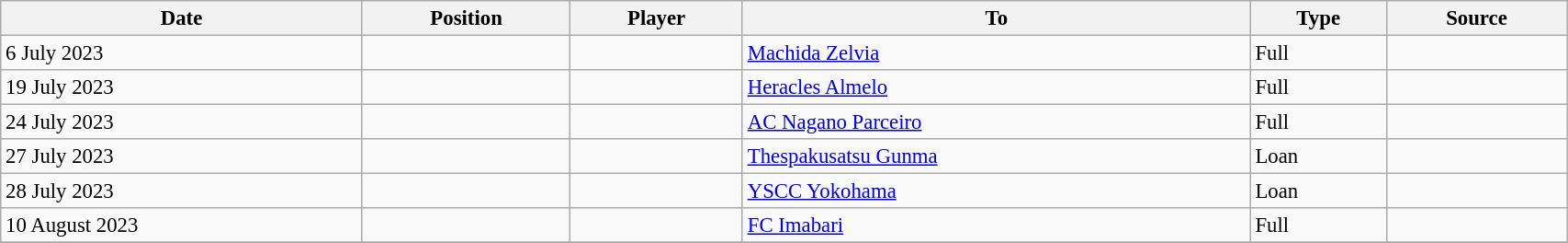<table class="wikitable sortable" style="width:90%; text-align:center; font-size:95%; text-align:left;">
<tr>
<th>Date</th>
<th>Position</th>
<th>Player</th>
<th>To</th>
<th>Type</th>
<th>Source</th>
</tr>
<tr>
<td>6 July 2023</td>
<td></td>
<td></td>
<td> <a href='#'>Machida Zelvia</a></td>
<td>Full</td>
<td></td>
</tr>
<tr>
<td>19 July 2023</td>
<td></td>
<td></td>
<td> <a href='#'>Heracles Almelo</a></td>
<td>Full</td>
<td></td>
</tr>
<tr>
<td>24 July 2023</td>
<td></td>
<td></td>
<td> <a href='#'>AC Nagano Parceiro</a></td>
<td>Full</td>
<td></td>
</tr>
<tr>
<td>27 July 2023</td>
<td></td>
<td></td>
<td> <a href='#'>Thespakusatsu Gunma</a></td>
<td>Loan</td>
<td></td>
</tr>
<tr>
<td>28 July 2023</td>
<td></td>
<td></td>
<td> <a href='#'>YSCC Yokohama</a></td>
<td>Loan</td>
<td></td>
</tr>
<tr>
<td>10 August 2023</td>
<td></td>
<td></td>
<td> <a href='#'>FC Imabari</a></td>
<td>Full</td>
<td></td>
</tr>
<tr>
</tr>
</table>
